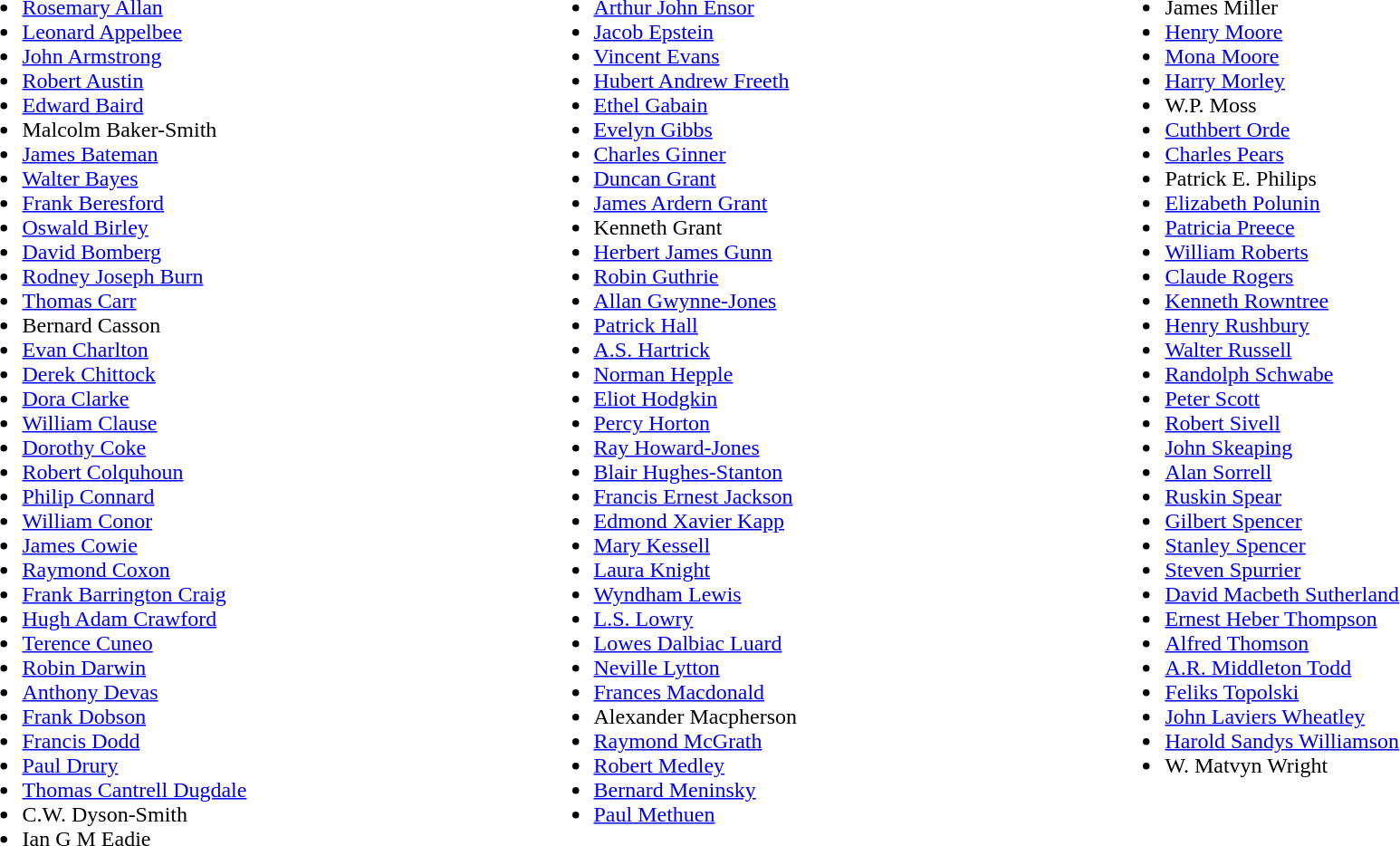<table style="width:100%;">
<tr>
<td style="width:33%; vertical-align:top;"><br><ul><li><a href='#'>Rosemary Allan</a></li><li><a href='#'>Leonard Appelbee</a></li><li><a href='#'>John Armstrong</a></li><li><a href='#'>Robert Austin</a></li><li><a href='#'>Edward Baird</a></li><li>Malcolm Baker-Smith</li><li><a href='#'>James Bateman</a></li><li><a href='#'>Walter Bayes</a></li><li><a href='#'>Frank Beresford</a></li><li><a href='#'>Oswald Birley</a></li><li><a href='#'>David Bomberg</a></li><li><a href='#'>Rodney Joseph Burn</a></li><li><a href='#'>Thomas Carr</a></li><li>Bernard Casson</li><li><a href='#'>Evan Charlton</a></li><li><a href='#'>Derek Chittock</a></li><li><a href='#'>Dora Clarke</a></li><li><a href='#'>William Clause</a></li><li><a href='#'>Dorothy Coke</a></li><li><a href='#'>Robert Colquhoun</a></li><li><a href='#'>Philip Connard</a></li><li><a href='#'>William Conor</a></li><li><a href='#'>James Cowie</a></li><li><a href='#'>Raymond Coxon</a></li><li><a href='#'>Frank Barrington Craig</a></li><li><a href='#'>Hugh Adam Crawford</a></li><li><a href='#'>Terence Cuneo</a></li><li><a href='#'>Robin Darwin</a></li><li><a href='#'>Anthony Devas</a></li><li><a href='#'>Frank Dobson</a></li><li><a href='#'>Francis Dodd</a></li><li><a href='#'>Paul Drury</a></li><li><a href='#'>Thomas Cantrell Dugdale</a></li><li>C.W. Dyson-Smith</li><li>Ian G M Eadie</li></ul></td>
<td style="width:33%; vertical-align:top;"><br><ul><li><a href='#'>Arthur John Ensor</a></li><li><a href='#'>Jacob Epstein</a></li><li><a href='#'>Vincent Evans</a></li><li><a href='#'>Hubert Andrew Freeth</a></li><li><a href='#'>Ethel Gabain</a></li><li><a href='#'>Evelyn Gibbs</a></li><li><a href='#'>Charles Ginner</a></li><li><a href='#'>Duncan Grant</a></li><li><a href='#'>James Ardern Grant</a></li><li>Kenneth Grant</li><li><a href='#'>Herbert James Gunn</a></li><li><a href='#'>Robin Guthrie</a></li><li><a href='#'>Allan Gwynne-Jones</a></li><li><a href='#'>Patrick Hall</a></li><li><a href='#'>A.S. Hartrick</a></li><li><a href='#'>Norman Hepple</a></li><li><a href='#'>Eliot Hodgkin</a></li><li><a href='#'>Percy Horton</a></li><li><a href='#'>Ray Howard-Jones</a></li><li><a href='#'>Blair Hughes-Stanton</a></li><li><a href='#'>Francis Ernest Jackson</a></li><li><a href='#'>Edmond Xavier Kapp</a></li><li><a href='#'>Mary Kessell</a></li><li><a href='#'>Laura Knight</a></li><li><a href='#'>Wyndham Lewis</a></li><li><a href='#'>L.S. Lowry</a></li><li><a href='#'>Lowes Dalbiac Luard</a></li><li><a href='#'>Neville Lytton</a></li><li><a href='#'>Frances Macdonald</a></li><li>Alexander Macpherson</li><li><a href='#'>Raymond McGrath</a></li><li><a href='#'>Robert Medley</a></li><li><a href='#'>Bernard Meninsky</a></li><li><a href='#'>Paul Methuen</a></li></ul></td>
<td style="width:33%; vertical-align:top;"><br><ul><li>James Miller</li><li><a href='#'>Henry Moore</a></li><li><a href='#'>Mona Moore</a></li><li><a href='#'>Harry Morley</a></li><li>W.P. Moss</li><li><a href='#'>Cuthbert Orde</a></li><li><a href='#'>Charles Pears</a></li><li>Patrick E. Philips</li><li><a href='#'>Elizabeth Polunin</a></li><li><a href='#'>Patricia Preece</a></li><li><a href='#'>William Roberts</a></li><li><a href='#'>Claude Rogers</a></li><li><a href='#'>Kenneth Rowntree</a></li><li><a href='#'>Henry Rushbury</a></li><li><a href='#'>Walter Russell</a></li><li><a href='#'>Randolph Schwabe</a></li><li><a href='#'>Peter Scott</a></li><li><a href='#'>Robert Sivell</a></li><li><a href='#'>John Skeaping</a></li><li><a href='#'>Alan Sorrell</a></li><li><a href='#'>Ruskin Spear</a></li><li><a href='#'>Gilbert Spencer</a></li><li><a href='#'>Stanley Spencer</a></li><li><a href='#'>Steven Spurrier</a></li><li><a href='#'>David Macbeth Sutherland</a></li><li><a href='#'>Ernest Heber Thompson</a></li><li><a href='#'>Alfred Thomson</a></li><li><a href='#'>A.R. Middleton Todd</a></li><li><a href='#'>Feliks Topolski</a></li><li><a href='#'>John Laviers Wheatley</a></li><li><a href='#'>Harold Sandys Williamson</a></li><li>W. Matvyn Wright</li></ul></td>
</tr>
</table>
